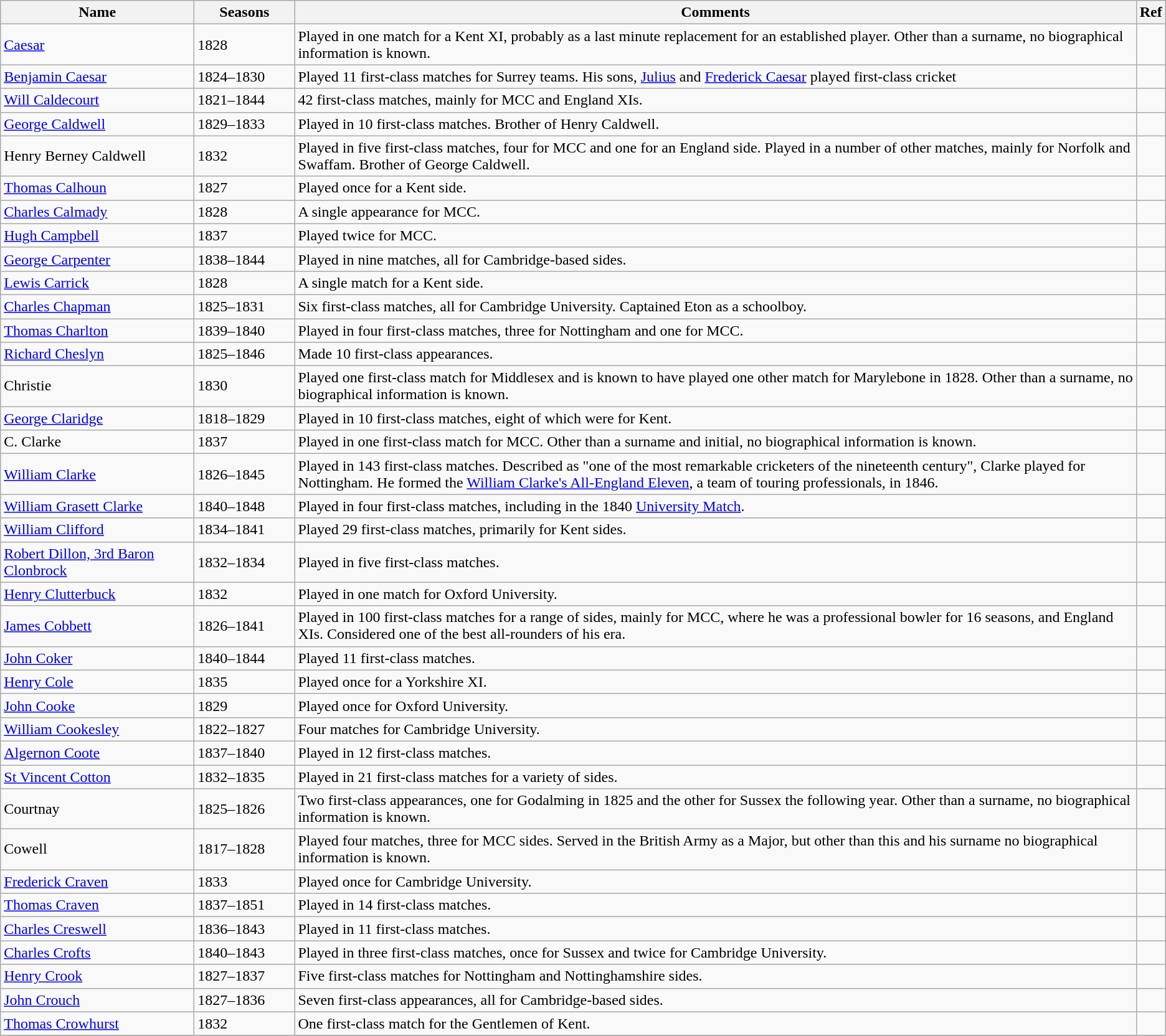<table class="wikitable">
<tr>
<th style="width:200px">Name</th>
<th style="width: 100px">Seasons</th>
<th>Comments</th>
<th>Ref</th>
</tr>
<tr>
<td><a href='#'>Caesar</a></td>
<td>1828</td>
<td>Played in one match for a Kent XI, probably as a last minute replacement for an established player. Other than a surname, no biographical information is known.</td>
<td></td>
</tr>
<tr>
<td><a href='#'>Benjamin Caesar</a></td>
<td>1824–1830</td>
<td>Played 11 first-class matches for Surrey teams. His sons, <a href='#'>Julius</a> and <a href='#'>Frederick Caesar</a> played first-class cricket</td>
<td></td>
</tr>
<tr>
<td><a href='#'>Will Caldecourt</a></td>
<td>1821–1844</td>
<td>42 first-class matches, mainly for MCC and England XIs.</td>
<td></td>
</tr>
<tr>
<td><a href='#'>George Caldwell</a></td>
<td>1829–1833</td>
<td>Played in 10 first-class matches. Brother of Henry Caldwell.</td>
<td></td>
</tr>
<tr>
<td>Henry Berney Caldwell</td>
<td>1832</td>
<td>Played in five first-class matches, four for MCC and one for an England side. Played in a number of other matches, mainly for Norfolk and Swaffam. Brother of George Caldwell.</td>
<td></td>
</tr>
<tr>
<td><a href='#'>Thomas Calhoun</a></td>
<td>1827</td>
<td>Played once for a Kent side.</td>
<td></td>
</tr>
<tr>
<td><a href='#'>Charles Calmady</a></td>
<td>1828</td>
<td>A single appearance for MCC.</td>
<td></td>
</tr>
<tr>
<td><a href='#'>Hugh Campbell</a></td>
<td>1837</td>
<td>Played twice for MCC.</td>
<td></td>
</tr>
<tr>
<td><a href='#'>George Carpenter</a></td>
<td>1838–1844</td>
<td>Played in nine matches, all for Cambridge-based sides.</td>
<td></td>
</tr>
<tr>
<td><a href='#'>Lewis Carrick</a></td>
<td>1828</td>
<td>A single match for a Kent side.</td>
<td></td>
</tr>
<tr>
<td><a href='#'>Charles Chapman</a></td>
<td>1825–1831</td>
<td>Six first-class matches, all for Cambridge University. Captained Eton as a schoolboy.</td>
<td></td>
</tr>
<tr>
<td><a href='#'>Thomas Charlton</a></td>
<td>1839–1840</td>
<td>Played in four first-class matches, three for Nottingham and one for MCC.</td>
<td></td>
</tr>
<tr>
<td><a href='#'>Richard Cheslyn</a></td>
<td>1825–1846</td>
<td>Made 10 first-class appearances.</td>
<td></td>
</tr>
<tr>
<td>Christie</td>
<td>1830</td>
<td>Played one first-class match for Middlesex and is known to have played one other match for Marylebone in 1828. Other than a surname, no biographical information is known.</td>
<td></td>
</tr>
<tr>
<td><a href='#'>George Claridge</a></td>
<td>1818–1829</td>
<td>Played in 10 first-class matches, eight of which were for Kent.</td>
<td></td>
</tr>
<tr>
<td>C. Clarke</td>
<td>1837</td>
<td>Played in one first-class match for MCC. Other than a surname and initial, no biographical information is known.</td>
<td></td>
</tr>
<tr>
<td><a href='#'>William Clarke</a></td>
<td>1826–1845</td>
<td>Played in 143 first-class matches. Described as "one of the most remarkable cricketers of the nineteenth century", Clarke played for Nottingham. He formed the <a href='#'>William Clarke's All-England Eleven</a>, a team of touring professionals, in 1846.</td>
<td></td>
</tr>
<tr>
<td><a href='#'>William Grasett Clarke</a></td>
<td>1840–1848</td>
<td>Played in four first-class matches, including in the 1840 <a href='#'>University Match</a>.</td>
<td></td>
</tr>
<tr>
<td><a href='#'>William Clifford</a></td>
<td>1834–1841</td>
<td>Played 29 first-class matches, primarily for Kent sides.</td>
<td></td>
</tr>
<tr>
<td><a href='#'>Robert Dillon, 3rd Baron Clonbrock</a></td>
<td>1832–1834</td>
<td>Played in five first-class matches.</td>
<td></td>
</tr>
<tr>
<td><a href='#'>Henry Clutterbuck</a></td>
<td>1832</td>
<td>Played in one match for Oxford University.</td>
<td></td>
</tr>
<tr>
<td><a href='#'>James Cobbett</a></td>
<td>1826–1841</td>
<td>Played in 100 first-class matches for a range of sides, mainly for MCC, where he was a professional bowler for 16 seasons, and England XIs. Considered one of the best all-rounders of his era.</td>
<td></td>
</tr>
<tr>
<td><a href='#'>John Coker</a></td>
<td>1840–1844</td>
<td>Played 11 first-class matches.</td>
<td></td>
</tr>
<tr>
<td><a href='#'>Henry Cole</a></td>
<td>1835</td>
<td>Played once for a Yorkshire XI.</td>
<td></td>
</tr>
<tr>
<td><a href='#'>John Cooke</a></td>
<td>1829</td>
<td>Played once for Oxford University.</td>
<td></td>
</tr>
<tr>
<td><a href='#'>William Cookesley</a></td>
<td>1822–1827</td>
<td>Four matches for Cambridge University.</td>
<td></td>
</tr>
<tr>
<td><a href='#'>Algernon Coote</a></td>
<td>1837–1840</td>
<td>Played in 12 first-class matches.</td>
<td></td>
</tr>
<tr>
<td><a href='#'>St Vincent Cotton</a></td>
<td>1832–1835</td>
<td>Played in 21 first-class matches for a variety of sides.</td>
<td></td>
</tr>
<tr>
<td>Courtnay</td>
<td>1825–1826</td>
<td>Two first-class appearances, one for Godalming in 1825 and the other for Sussex the following year. Other than a surname, no biographical information is known.</td>
<td></td>
</tr>
<tr>
<td>Cowell</td>
<td>1817–1828</td>
<td>Played four matches, three for MCC sides. Served in the British Army as a Major, but other than this and his surname no biographical information is known.</td>
<td></td>
</tr>
<tr>
<td><a href='#'>Frederick Craven</a></td>
<td>1833</td>
<td>Played once for Cambridge University.</td>
<td></td>
</tr>
<tr>
<td><a href='#'>Thomas Craven</a></td>
<td>1837–1851</td>
<td>Played in 14 first-class matches.</td>
<td></td>
</tr>
<tr>
<td><a href='#'>Charles Creswell</a></td>
<td>1836–1843</td>
<td>Played in 11 first-class matches.</td>
<td></td>
</tr>
<tr>
<td><a href='#'>Charles Crofts</a></td>
<td>1840–1843</td>
<td>Played in three first-class matches, once for Sussex and twice for Cambridge University.</td>
<td></td>
</tr>
<tr>
<td><a href='#'>Henry Crook</a></td>
<td>1827–1837</td>
<td>Five first-class matches for Nottingham and Nottinghamshire sides.</td>
<td></td>
</tr>
<tr>
<td><a href='#'>John Crouch</a></td>
<td>1827–1836</td>
<td>Seven first-class appearances, all for Cambridge-based sides.</td>
<td></td>
</tr>
<tr>
<td><a href='#'>Thomas Crowhurst</a></td>
<td>1832</td>
<td>One first-class match for the Gentlemen of Kent.</td>
<td></td>
</tr>
<tr>
</tr>
</table>
